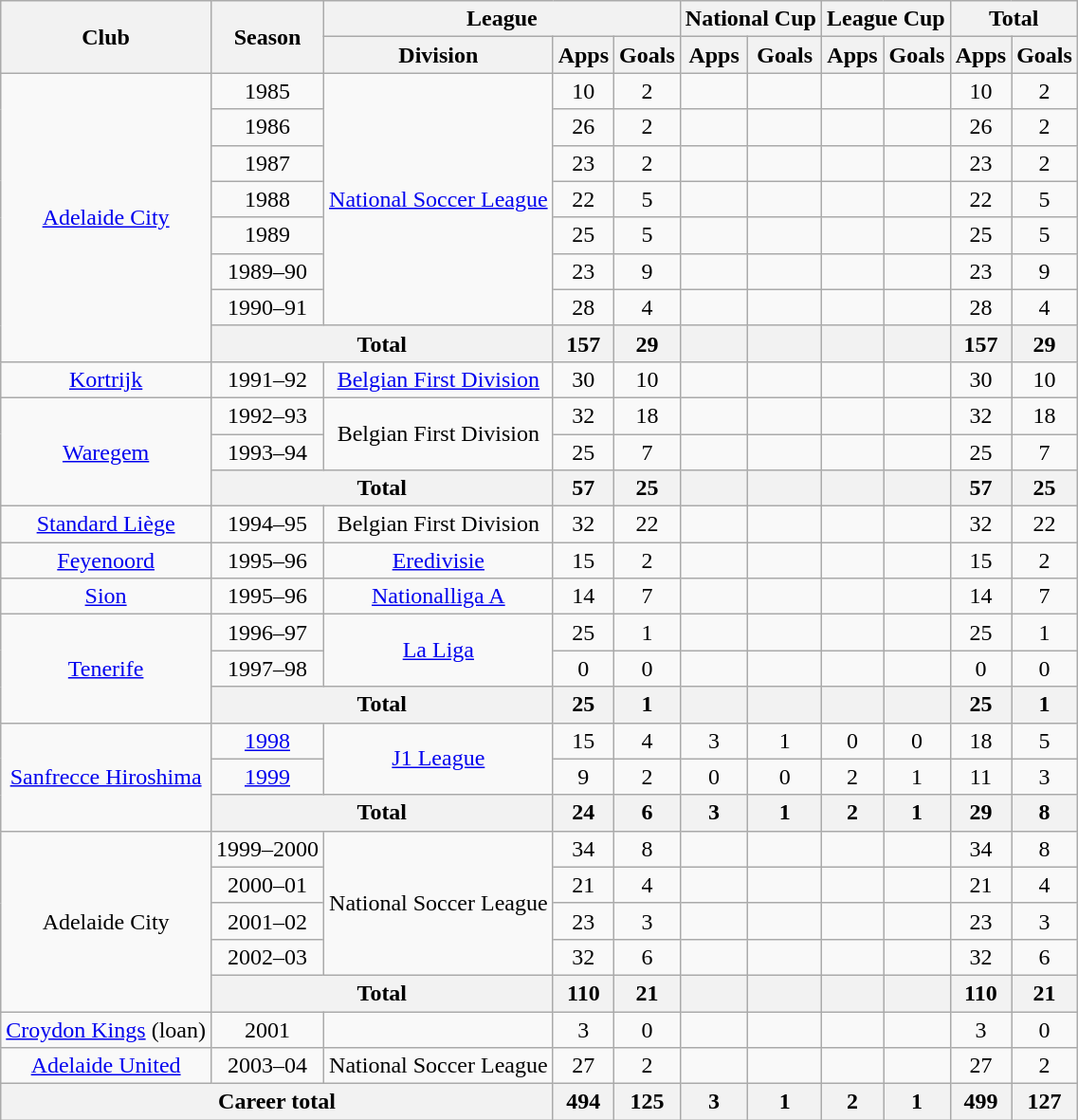<table class="wikitable" style="text-align:center">
<tr>
<th rowspan="2">Club</th>
<th rowspan="2">Season</th>
<th colspan="3">League</th>
<th colspan="2">National Cup</th>
<th colspan="2">League Cup</th>
<th colspan="2">Total</th>
</tr>
<tr>
<th>Division</th>
<th>Apps</th>
<th>Goals</th>
<th>Apps</th>
<th>Goals</th>
<th>Apps</th>
<th>Goals</th>
<th>Apps</th>
<th>Goals</th>
</tr>
<tr>
<td rowspan="8"><a href='#'>Adelaide City</a></td>
<td>1985</td>
<td rowspan="7"><a href='#'>National Soccer League</a></td>
<td>10</td>
<td>2</td>
<td></td>
<td></td>
<td></td>
<td></td>
<td>10</td>
<td>2</td>
</tr>
<tr>
<td>1986</td>
<td>26</td>
<td>2</td>
<td></td>
<td></td>
<td></td>
<td></td>
<td>26</td>
<td>2</td>
</tr>
<tr>
<td>1987</td>
<td>23</td>
<td>2</td>
<td></td>
<td></td>
<td></td>
<td></td>
<td>23</td>
<td>2</td>
</tr>
<tr>
<td>1988</td>
<td>22</td>
<td>5</td>
<td></td>
<td></td>
<td></td>
<td></td>
<td>22</td>
<td>5</td>
</tr>
<tr>
<td>1989</td>
<td>25</td>
<td>5</td>
<td></td>
<td></td>
<td></td>
<td></td>
<td>25</td>
<td>5</td>
</tr>
<tr>
<td>1989–90</td>
<td>23</td>
<td>9</td>
<td></td>
<td></td>
<td></td>
<td></td>
<td>23</td>
<td>9</td>
</tr>
<tr>
<td>1990–91</td>
<td>28</td>
<td>4</td>
<td></td>
<td></td>
<td></td>
<td></td>
<td>28</td>
<td>4</td>
</tr>
<tr>
<th colspan="2">Total</th>
<th>157</th>
<th>29</th>
<th></th>
<th></th>
<th></th>
<th></th>
<th>157</th>
<th>29</th>
</tr>
<tr>
<td><a href='#'>Kortrijk</a></td>
<td>1991–92</td>
<td><a href='#'>Belgian First Division</a></td>
<td>30</td>
<td>10</td>
<td></td>
<td></td>
<td></td>
<td></td>
<td>30</td>
<td>10</td>
</tr>
<tr>
<td rowspan="3"><a href='#'>Waregem</a></td>
<td>1992–93</td>
<td rowspan="2">Belgian First Division</td>
<td>32</td>
<td>18</td>
<td></td>
<td></td>
<td></td>
<td></td>
<td>32</td>
<td>18</td>
</tr>
<tr>
<td>1993–94</td>
<td>25</td>
<td>7</td>
<td></td>
<td></td>
<td></td>
<td></td>
<td>25</td>
<td>7</td>
</tr>
<tr>
<th colspan="2">Total</th>
<th>57</th>
<th>25</th>
<th></th>
<th></th>
<th></th>
<th></th>
<th>57</th>
<th>25</th>
</tr>
<tr>
<td><a href='#'>Standard Liège</a></td>
<td>1994–95</td>
<td>Belgian First Division</td>
<td>32</td>
<td>22</td>
<td></td>
<td></td>
<td></td>
<td></td>
<td>32</td>
<td>22</td>
</tr>
<tr>
<td><a href='#'>Feyenoord</a></td>
<td>1995–96</td>
<td><a href='#'>Eredivisie</a></td>
<td>15</td>
<td>2</td>
<td></td>
<td></td>
<td></td>
<td></td>
<td>15</td>
<td>2</td>
</tr>
<tr>
<td><a href='#'>Sion</a></td>
<td>1995–96</td>
<td><a href='#'>Nationalliga A</a></td>
<td>14</td>
<td>7</td>
<td></td>
<td></td>
<td></td>
<td></td>
<td>14</td>
<td>7</td>
</tr>
<tr>
<td rowspan="3"><a href='#'>Tenerife</a></td>
<td>1996–97</td>
<td rowspan="2"><a href='#'>La Liga</a></td>
<td>25</td>
<td>1</td>
<td></td>
<td></td>
<td></td>
<td></td>
<td>25</td>
<td>1</td>
</tr>
<tr>
<td>1997–98</td>
<td>0</td>
<td>0</td>
<td></td>
<td></td>
<td></td>
<td></td>
<td>0</td>
<td>0</td>
</tr>
<tr>
<th colspan="2">Total</th>
<th>25</th>
<th>1</th>
<th></th>
<th></th>
<th></th>
<th></th>
<th>25</th>
<th>1</th>
</tr>
<tr>
<td rowspan="3"><a href='#'>Sanfrecce Hiroshima</a></td>
<td><a href='#'>1998</a></td>
<td rowspan="2"><a href='#'>J1 League</a></td>
<td>15</td>
<td>4</td>
<td>3</td>
<td>1</td>
<td>0</td>
<td>0</td>
<td>18</td>
<td>5</td>
</tr>
<tr>
<td><a href='#'>1999</a></td>
<td>9</td>
<td>2</td>
<td>0</td>
<td>0</td>
<td>2</td>
<td>1</td>
<td>11</td>
<td>3</td>
</tr>
<tr>
<th colspan="2">Total</th>
<th>24</th>
<th>6</th>
<th>3</th>
<th>1</th>
<th>2</th>
<th>1</th>
<th>29</th>
<th>8</th>
</tr>
<tr>
<td rowspan="5">Adelaide City</td>
<td>1999–2000</td>
<td rowspan="4">National Soccer League</td>
<td>34</td>
<td>8</td>
<td></td>
<td></td>
<td></td>
<td></td>
<td>34</td>
<td>8</td>
</tr>
<tr>
<td>2000–01</td>
<td>21</td>
<td>4</td>
<td></td>
<td></td>
<td></td>
<td></td>
<td>21</td>
<td>4</td>
</tr>
<tr>
<td>2001–02</td>
<td>23</td>
<td>3</td>
<td></td>
<td></td>
<td></td>
<td></td>
<td>23</td>
<td>3</td>
</tr>
<tr>
<td>2002–03</td>
<td>32</td>
<td>6</td>
<td></td>
<td></td>
<td></td>
<td></td>
<td>32</td>
<td>6</td>
</tr>
<tr>
<th colspan="2">Total</th>
<th>110</th>
<th>21</th>
<th></th>
<th></th>
<th></th>
<th></th>
<th>110</th>
<th>21</th>
</tr>
<tr>
<td><a href='#'>Croydon Kings</a> (loan)</td>
<td>2001</td>
<td></td>
<td>3</td>
<td>0</td>
<td></td>
<td></td>
<td></td>
<td></td>
<td>3</td>
<td>0</td>
</tr>
<tr>
<td><a href='#'>Adelaide United</a></td>
<td>2003–04</td>
<td>National Soccer League</td>
<td>27</td>
<td>2</td>
<td></td>
<td></td>
<td></td>
<td></td>
<td>27</td>
<td>2</td>
</tr>
<tr>
<th colspan="3">Career total</th>
<th>494</th>
<th>125</th>
<th>3</th>
<th>1</th>
<th>2</th>
<th>1</th>
<th>499</th>
<th>127</th>
</tr>
</table>
